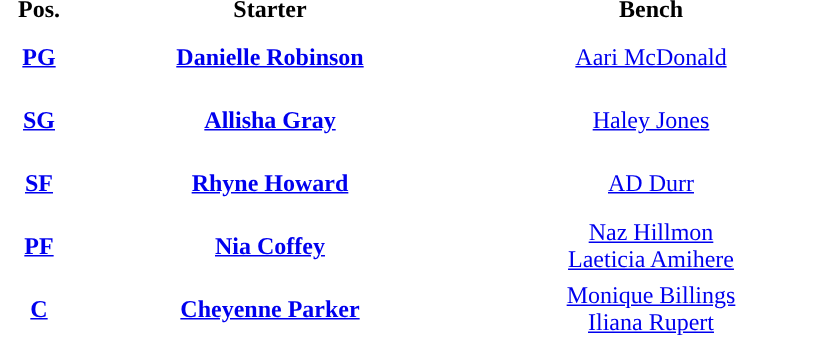<table style="text-align:center; ">
<tr>
<th width="50">Pos.</th>
<th width="250">Starter</th>
<th width="250">Bench</th>
</tr>
<tr style="height:40px; background:white; color:#092C57">
<th><a href='#'><span>PG</span></a></th>
<td><strong><a href='#'>Danielle Robinson</a></strong></td>
<td><a href='#'>Aari McDonald</a></td>
</tr>
<tr style="height:40px; background:white; color:#092C57">
<th><a href='#'><span>SG</span></a></th>
<td><strong><a href='#'>Allisha Gray</a></strong></td>
<td><a href='#'>Haley Jones</a></td>
</tr>
<tr style="height:40px; background:white; color:#092C57">
<th><a href='#'><span>SF</span></a></th>
<td><strong><a href='#'>Rhyne Howard</a></strong></td>
<td><a href='#'>AD Durr</a></td>
</tr>
<tr style="height:40px; background:white; color:#092C57">
<th><a href='#'><span>PF</span></a></th>
<td><strong><a href='#'>Nia Coffey</a></strong></td>
<td><a href='#'>Naz Hillmon</a><br><a href='#'>Laeticia Amihere</a></td>
</tr>
<tr style="height:40px; background:white; color:#092C57">
<th><a href='#'><span>C</span></a></th>
<td><strong><a href='#'>Cheyenne Parker</a></strong></td>
<td><a href='#'>Monique Billings</a><br><a href='#'>Iliana Rupert</a></td>
</tr>
</table>
